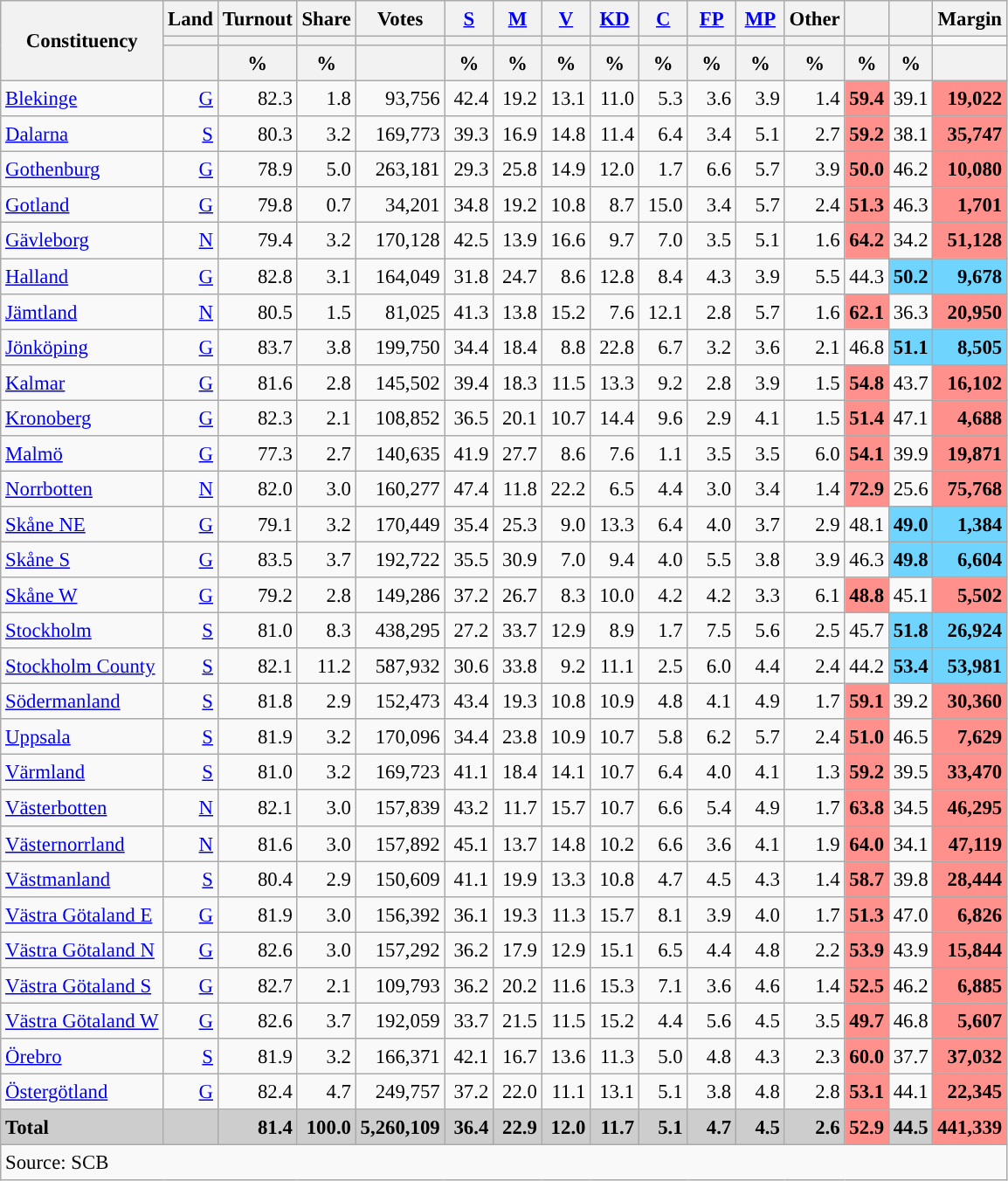<table class="wikitable sortable" style="text-align:right; font-size:95%; line-height:20px;">
<tr>
<th rowspan="3">Constituency</th>
<th>Land</th>
<th>Turnout</th>
<th>Share</th>
<th>Votes</th>
<th width="30px" class="unsortable"><a href='#'>S</a></th>
<th width="30px" class="unsortable"><a href='#'>M</a></th>
<th width="30px" class="unsortable"><a href='#'>V</a></th>
<th width="30px" class="unsortable"><a href='#'>KD</a></th>
<th width="30px" class="unsortable"><a href='#'>C</a></th>
<th width="30px" class="unsortable"><a href='#'>FP</a></th>
<th width="30px" class="unsortable"><a href='#'>MP</a></th>
<th width="30px" class="unsortable">Other</th>
<th></th>
<th></th>
<th>Margin</th>
</tr>
<tr>
<th></th>
<th></th>
<th></th>
<th></th>
<th style="background:"></th>
<th style="background:"></th>
<th style="background:"></th>
<th style="background:"></th>
<th style="background:"></th>
<th style="background:"></th>
<th style="background:"></th>
<th style="background:"></th>
<th style="background:"></th>
<th style="background:"></th>
</tr>
<tr>
<th></th>
<th data-sort-type="number">%</th>
<th data-sort-type="number">%</th>
<th></th>
<th data-sort-type="number">%</th>
<th data-sort-type="number">%</th>
<th data-sort-type="number">%</th>
<th data-sort-type="number">%</th>
<th data-sort-type="number">%</th>
<th data-sort-type="number">%</th>
<th data-sort-type="number">%</th>
<th data-sort-type="number">%</th>
<th data-sort-type="number">%</th>
<th data-sort-type="number">%</th>
<th data-sort-type="number"></th>
</tr>
<tr>
<td align=left><a href='#'>Blekinge</a></td>
<td><a href='#'>G</a></td>
<td>82.3</td>
<td>1.8</td>
<td>93,756</td>
<td>42.4</td>
<td>19.2</td>
<td>13.1</td>
<td>11.0</td>
<td>5.3</td>
<td>3.6</td>
<td>3.9</td>
<td>1.4</td>
<td bgcolor=#ff908c><strong>59.4</strong></td>
<td>39.1</td>
<td bgcolor=#ff908c><strong>19,022</strong></td>
</tr>
<tr>
<td align=left><a href='#'>Dalarna</a></td>
<td><a href='#'>S</a></td>
<td>80.3</td>
<td>3.2</td>
<td>169,773</td>
<td>39.3</td>
<td>16.9</td>
<td>14.8</td>
<td>11.4</td>
<td>6.4</td>
<td>3.4</td>
<td>5.1</td>
<td>2.7</td>
<td bgcolor=#ff908c><strong>59.2</strong></td>
<td>38.1</td>
<td bgcolor=#ff908c><strong>35,747</strong></td>
</tr>
<tr>
<td align=left><a href='#'>Gothenburg</a></td>
<td><a href='#'>G</a></td>
<td>78.9</td>
<td>5.0</td>
<td>263,181</td>
<td>29.3</td>
<td>25.8</td>
<td>14.9</td>
<td>12.0</td>
<td>1.7</td>
<td>6.6</td>
<td>5.7</td>
<td>3.9</td>
<td bgcolor=#ff908c><strong>50.0</strong></td>
<td>46.2</td>
<td bgcolor=#ff908c><strong>10,080</strong></td>
</tr>
<tr>
<td align=left><a href='#'>Gotland</a></td>
<td><a href='#'>G</a></td>
<td>79.8</td>
<td>0.7</td>
<td>34,201</td>
<td>34.8</td>
<td>19.2</td>
<td>10.8</td>
<td>8.7</td>
<td>15.0</td>
<td>3.4</td>
<td>5.7</td>
<td>2.4</td>
<td bgcolor=#ff908c><strong>51.3</strong></td>
<td>46.3</td>
<td bgcolor=#ff908c><strong>1,701</strong></td>
</tr>
<tr>
<td align=left><a href='#'>Gävleborg</a></td>
<td><a href='#'>N</a></td>
<td>79.4</td>
<td>3.2</td>
<td>170,128</td>
<td>42.5</td>
<td>13.9</td>
<td>16.6</td>
<td>9.7</td>
<td>7.0</td>
<td>3.5</td>
<td>5.1</td>
<td>1.6</td>
<td bgcolor=#ff908c><strong>64.2</strong></td>
<td>34.2</td>
<td bgcolor=#ff908c><strong>51,128</strong></td>
</tr>
<tr>
<td align=left><a href='#'>Halland</a></td>
<td><a href='#'>G</a></td>
<td>82.8</td>
<td>3.1</td>
<td>164,049</td>
<td>31.8</td>
<td>24.7</td>
<td>8.6</td>
<td>12.8</td>
<td>8.4</td>
<td>4.3</td>
<td>3.9</td>
<td>5.5</td>
<td>44.3</td>
<td bgcolor=#6fd5fe><strong>50.2</strong></td>
<td bgcolor=#6fd5fe><strong>9,678</strong></td>
</tr>
<tr>
<td align=left><a href='#'>Jämtland</a></td>
<td><a href='#'>N</a></td>
<td>80.5</td>
<td>1.5</td>
<td>81,025</td>
<td>41.3</td>
<td>13.8</td>
<td>15.2</td>
<td>7.6</td>
<td>12.1</td>
<td>2.8</td>
<td>5.7</td>
<td>1.6</td>
<td bgcolor=#ff908c><strong>62.1</strong></td>
<td>36.3</td>
<td bgcolor=#ff908c><strong>20,950</strong></td>
</tr>
<tr>
<td align=left><a href='#'>Jönköping</a></td>
<td><a href='#'>G</a></td>
<td>83.7</td>
<td>3.8</td>
<td>199,750</td>
<td>34.4</td>
<td>18.4</td>
<td>8.8</td>
<td>22.8</td>
<td>6.7</td>
<td>3.2</td>
<td>3.6</td>
<td>2.1</td>
<td>46.8</td>
<td bgcolor=#6fd5fe><strong>51.1</strong></td>
<td bgcolor=#6fd5fe><strong>8,505</strong></td>
</tr>
<tr>
<td align=left><a href='#'>Kalmar</a></td>
<td><a href='#'>G</a></td>
<td>81.6</td>
<td>2.8</td>
<td>145,502</td>
<td>39.4</td>
<td>18.3</td>
<td>11.5</td>
<td>13.3</td>
<td>9.2</td>
<td>2.8</td>
<td>3.9</td>
<td>1.5</td>
<td bgcolor=#ff908c><strong>54.8</strong></td>
<td>43.7</td>
<td bgcolor=#ff908c><strong>16,102</strong></td>
</tr>
<tr>
<td align=left><a href='#'>Kronoberg</a></td>
<td><a href='#'>G</a></td>
<td>82.3</td>
<td>2.1</td>
<td>108,852</td>
<td>36.5</td>
<td>20.1</td>
<td>10.7</td>
<td>14.4</td>
<td>9.6</td>
<td>2.9</td>
<td>4.1</td>
<td>1.5</td>
<td bgcolor=#ff908c><strong>51.4</strong></td>
<td>47.1</td>
<td bgcolor=#ff908c><strong>4,688</strong></td>
</tr>
<tr>
<td align=left><a href='#'>Malmö</a></td>
<td><a href='#'>G</a></td>
<td>77.3</td>
<td>2.7</td>
<td>140,635</td>
<td>41.9</td>
<td>27.7</td>
<td>8.6</td>
<td>7.6</td>
<td>1.1</td>
<td>3.5</td>
<td>3.5</td>
<td>6.0</td>
<td bgcolor=#ff908c><strong>54.1</strong></td>
<td>39.9</td>
<td bgcolor=#ff908c><strong>19,871</strong></td>
</tr>
<tr>
<td align=left><a href='#'>Norrbotten</a></td>
<td><a href='#'>N</a></td>
<td>82.0</td>
<td>3.0</td>
<td>160,277</td>
<td>47.4</td>
<td>11.8</td>
<td>22.2</td>
<td>6.5</td>
<td>4.4</td>
<td>3.0</td>
<td>3.4</td>
<td>1.4</td>
<td bgcolor=#ff908c><strong>72.9</strong></td>
<td>25.6</td>
<td bgcolor=#ff908c><strong>75,768</strong></td>
</tr>
<tr>
<td align=left><a href='#'>Skåne NE</a></td>
<td><a href='#'>G</a></td>
<td>79.1</td>
<td>3.2</td>
<td>170,449</td>
<td>35.4</td>
<td>25.3</td>
<td>9.0</td>
<td>13.3</td>
<td>6.4</td>
<td>4.0</td>
<td>3.7</td>
<td>2.9</td>
<td>48.1</td>
<td bgcolor=#6fd5fe><strong>49.0</strong></td>
<td bgcolor=#6fd5fe><strong>1,384</strong></td>
</tr>
<tr>
<td align=left><a href='#'>Skåne S</a></td>
<td><a href='#'>G</a></td>
<td>83.5</td>
<td>3.7</td>
<td>192,722</td>
<td>35.5</td>
<td>30.9</td>
<td>7.0</td>
<td>9.4</td>
<td>4.0</td>
<td>5.5</td>
<td>3.8</td>
<td>3.9</td>
<td>46.3</td>
<td bgcolor=#6fd5fe><strong>49.8</strong></td>
<td bgcolor=#6fd5fe><strong>6,604</strong></td>
</tr>
<tr>
<td align=left><a href='#'>Skåne W</a></td>
<td><a href='#'>G</a></td>
<td>79.2</td>
<td>2.8</td>
<td>149,286</td>
<td>37.2</td>
<td>26.7</td>
<td>8.3</td>
<td>10.0</td>
<td>4.2</td>
<td>4.2</td>
<td>3.3</td>
<td>6.1</td>
<td bgcolor=#ff908c><strong>48.8</strong></td>
<td>45.1</td>
<td bgcolor=#ff908c><strong>5,502</strong></td>
</tr>
<tr>
<td align=left><a href='#'>Stockholm</a></td>
<td><a href='#'>S</a></td>
<td>81.0</td>
<td>8.3</td>
<td>438,295</td>
<td>27.2</td>
<td>33.7</td>
<td>12.9</td>
<td>8.9</td>
<td>1.7</td>
<td>7.5</td>
<td>5.6</td>
<td>2.5</td>
<td>45.7</td>
<td bgcolor=#6fd5fe><strong>51.8</strong></td>
<td bgcolor=#6fd5fe><strong>26,924</strong></td>
</tr>
<tr>
<td align=left><a href='#'>Stockholm County</a></td>
<td><a href='#'>S</a></td>
<td>82.1</td>
<td>11.2</td>
<td>587,932</td>
<td>30.6</td>
<td>33.8</td>
<td>9.2</td>
<td>11.1</td>
<td>2.5</td>
<td>6.0</td>
<td>4.4</td>
<td>2.4</td>
<td>44.2</td>
<td bgcolor=#6fd5fe><strong>53.4</strong></td>
<td bgcolor=#6fd5fe><strong>53,981</strong></td>
</tr>
<tr>
<td align=left><a href='#'>Södermanland</a></td>
<td><a href='#'>S</a></td>
<td>81.8</td>
<td>2.9</td>
<td>152,473</td>
<td>43.4</td>
<td>19.3</td>
<td>10.8</td>
<td>10.9</td>
<td>4.8</td>
<td>4.1</td>
<td>4.9</td>
<td>1.7</td>
<td bgcolor=#ff908c><strong>59.1</strong></td>
<td>39.2</td>
<td bgcolor=#ff908c><strong>30,360</strong></td>
</tr>
<tr>
<td align=left><a href='#'>Uppsala</a></td>
<td><a href='#'>S</a></td>
<td>81.9</td>
<td>3.2</td>
<td>170,096</td>
<td>34.4</td>
<td>23.8</td>
<td>10.9</td>
<td>10.7</td>
<td>5.8</td>
<td>6.2</td>
<td>5.7</td>
<td>2.4</td>
<td bgcolor=#ff908c><strong>51.0</strong></td>
<td>46.5</td>
<td bgcolor=#ff908c><strong>7,629</strong></td>
</tr>
<tr>
<td align=left><a href='#'>Värmland</a></td>
<td><a href='#'>S</a></td>
<td>81.0</td>
<td>3.2</td>
<td>169,723</td>
<td>41.1</td>
<td>18.4</td>
<td>14.1</td>
<td>10.7</td>
<td>6.4</td>
<td>4.0</td>
<td>4.1</td>
<td>1.3</td>
<td bgcolor=#ff908c><strong>59.2</strong></td>
<td>39.5</td>
<td bgcolor=#ff908c><strong>33,470</strong></td>
</tr>
<tr>
<td align=left><a href='#'>Västerbotten</a></td>
<td><a href='#'>N</a></td>
<td>82.1</td>
<td>3.0</td>
<td>157,839</td>
<td>43.2</td>
<td>11.7</td>
<td>15.7</td>
<td>10.7</td>
<td>6.6</td>
<td>5.4</td>
<td>4.9</td>
<td>1.7</td>
<td bgcolor=#ff908c><strong>63.8</strong></td>
<td>34.5</td>
<td bgcolor=#ff908c><strong>46,295</strong></td>
</tr>
<tr>
<td align=left><a href='#'>Västernorrland</a></td>
<td><a href='#'>N</a></td>
<td>81.6</td>
<td>3.0</td>
<td>157,892</td>
<td>45.1</td>
<td>13.7</td>
<td>14.8</td>
<td>10.2</td>
<td>6.6</td>
<td>3.6</td>
<td>4.1</td>
<td>1.9</td>
<td bgcolor=#ff908c><strong>64.0</strong></td>
<td>34.1</td>
<td bgcolor=#ff908c><strong>47,119</strong></td>
</tr>
<tr>
<td align=left><a href='#'>Västmanland</a></td>
<td><a href='#'>S</a></td>
<td>80.4</td>
<td>2.9</td>
<td>150,609</td>
<td>41.1</td>
<td>19.9</td>
<td>13.3</td>
<td>10.8</td>
<td>4.7</td>
<td>4.5</td>
<td>4.3</td>
<td>1.4</td>
<td bgcolor=#ff908c><strong>58.7</strong></td>
<td>39.8</td>
<td bgcolor=#ff908c><strong>28,444</strong></td>
</tr>
<tr>
<td align=left><a href='#'>Västra Götaland E</a></td>
<td><a href='#'>G</a></td>
<td>81.9</td>
<td>3.0</td>
<td>156,392</td>
<td>36.1</td>
<td>19.3</td>
<td>11.3</td>
<td>15.7</td>
<td>8.1</td>
<td>3.9</td>
<td>4.0</td>
<td>1.7</td>
<td bgcolor=#ff908c><strong>51.3</strong></td>
<td>47.0</td>
<td bgcolor=#ff908c><strong>6,826</strong></td>
</tr>
<tr>
<td align=left><a href='#'>Västra Götaland N</a></td>
<td><a href='#'>G</a></td>
<td>82.6</td>
<td>3.0</td>
<td>157,292</td>
<td>36.2</td>
<td>17.9</td>
<td>12.9</td>
<td>15.1</td>
<td>6.5</td>
<td>4.4</td>
<td>4.8</td>
<td>2.2</td>
<td bgcolor=#ff908c><strong>53.9</strong></td>
<td>43.9</td>
<td bgcolor=#ff908c><strong>15,844</strong></td>
</tr>
<tr>
<td align=left><a href='#'>Västra Götaland S</a></td>
<td><a href='#'>G</a></td>
<td>82.7</td>
<td>2.1</td>
<td>109,793</td>
<td>36.2</td>
<td>20.2</td>
<td>11.6</td>
<td>15.3</td>
<td>7.1</td>
<td>3.6</td>
<td>4.6</td>
<td>1.4</td>
<td bgcolor=#ff908c><strong>52.5</strong></td>
<td>46.2</td>
<td bgcolor=#ff908c><strong>6,885</strong></td>
</tr>
<tr>
<td align=left><a href='#'>Västra Götaland W</a></td>
<td><a href='#'>G</a></td>
<td>82.6</td>
<td>3.7</td>
<td>192,059</td>
<td>33.7</td>
<td>21.5</td>
<td>11.5</td>
<td>15.2</td>
<td>4.4</td>
<td>5.6</td>
<td>4.5</td>
<td>3.5</td>
<td bgcolor=#ff908c><strong>49.7</strong></td>
<td>46.8</td>
<td bgcolor=#ff908c><strong>5,607</strong></td>
</tr>
<tr>
<td align=left><a href='#'>Örebro</a></td>
<td><a href='#'>S</a></td>
<td>81.9</td>
<td>3.2</td>
<td>166,371</td>
<td>42.1</td>
<td>16.7</td>
<td>13.6</td>
<td>11.3</td>
<td>5.0</td>
<td>4.8</td>
<td>4.3</td>
<td>2.3</td>
<td bgcolor=#ff908c><strong>60.0</strong></td>
<td>37.7</td>
<td bgcolor=#ff908c><strong>37,032</strong></td>
</tr>
<tr>
<td align=left><a href='#'>Östergötland</a></td>
<td><a href='#'>G</a></td>
<td>82.4</td>
<td>4.7</td>
<td>249,757</td>
<td>37.2</td>
<td>22.0</td>
<td>11.1</td>
<td>13.1</td>
<td>5.1</td>
<td>3.8</td>
<td>4.8</td>
<td>2.8</td>
<td bgcolor=#ff908c><strong>53.1</strong></td>
<td>44.1</td>
<td bgcolor=#ff908c><strong>22,345</strong></td>
</tr>
<tr style="background:#CDCDCD;">
<td align=left><strong>Total</strong></td>
<td></td>
<td><strong>81.4</strong></td>
<td><strong>100.0</strong></td>
<td><strong>5,260,109</strong></td>
<td><strong>36.4</strong></td>
<td><strong>22.9</strong></td>
<td><strong>12.0</strong></td>
<td><strong>11.7</strong></td>
<td><strong>5.1</strong></td>
<td><strong>4.7</strong></td>
<td><strong>4.5</strong></td>
<td><strong>2.6</strong></td>
<td bgcolor=#ff908c><strong>52.9</strong></td>
<td><strong>44.5</strong></td>
<td bgcolor=#ff908c><strong>441,339</strong></td>
</tr>
<tr>
<td align=left colspan=16>Source: SCB </td>
</tr>
</table>
